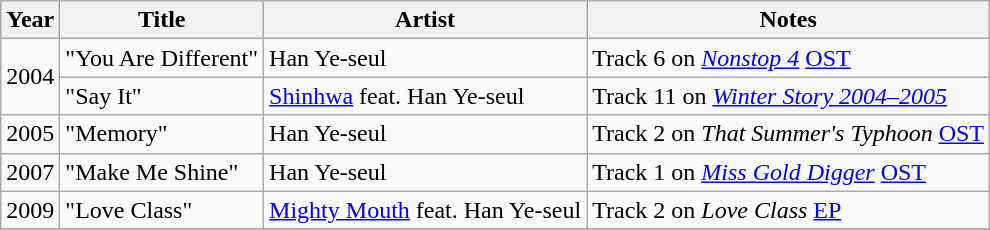<table class="wikitable sortable">
<tr>
<th width=10>Year</th>
<th>Title</th>
<th>Artist</th>
<th>Notes</th>
</tr>
<tr>
<td rowspan=2>2004</td>
<td>"You Are Different" </td>
<td>Han Ye-seul</td>
<td>Track 6 on <em><a href='#'>Nonstop 4</a></em> <a href='#'>OST</a></td>
</tr>
<tr>
<td>"Say It" </td>
<td><a href='#'>Shinhwa</a> feat. Han Ye-seul</td>
<td>Track 11 on <em><a href='#'>Winter Story 2004–2005</a></em></td>
</tr>
<tr>
<td>2005</td>
<td>"Memory"</td>
<td>Han Ye-seul</td>
<td>Track 2 on <em>That Summer's Typhoon</em> <a href='#'>OST</a></td>
</tr>
<tr>
<td>2007</td>
<td>"Make Me Shine"</td>
<td>Han Ye-seul</td>
<td>Track 1 on <em><a href='#'>Miss Gold Digger</a></em> <a href='#'>OST</a></td>
</tr>
<tr>
<td>2009</td>
<td>"Love Class" </td>
<td><a href='#'>Mighty Mouth</a> feat. Han Ye-seul</td>
<td>Track 2 on <em>Love Class</em> <a href='#'>EP</a></td>
</tr>
<tr>
</tr>
</table>
